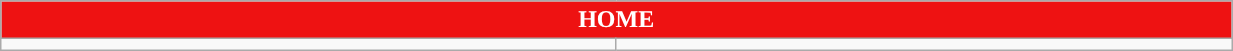<table class="wikitable collapsible collapsed" style="width:65%">
<tr>
<th colspan=6 ! style="color:white; background:#EE1212">HOME</th>
</tr>
<tr>
<td></td>
<td></td>
</tr>
</table>
